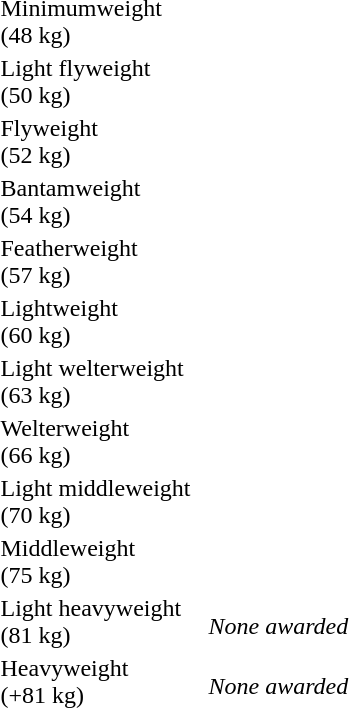<table>
<tr>
<td rowspan=2>Minimumweight<br>(48 kg)</td>
<td rowspan=2></td>
<td rowspan=2></td>
<td></td>
</tr>
<tr>
<td></td>
</tr>
<tr>
<td rowspan=2>Light flyweight<br>(50 kg)</td>
<td rowspan=2></td>
<td rowspan=2></td>
<td></td>
</tr>
<tr>
<td></td>
</tr>
<tr>
<td rowspan=2>Flyweight<br>(52 kg)</td>
<td rowspan=2></td>
<td rowspan=2></td>
<td></td>
</tr>
<tr>
<td></td>
</tr>
<tr>
<td rowspan=2>Bantamweight<br>(54 kg)</td>
<td rowspan=2></td>
<td rowspan=2></td>
<td></td>
</tr>
<tr>
<td></td>
</tr>
<tr>
<td rowspan=2>Featherweight<br>(57 kg)</td>
<td rowspan=2></td>
<td rowspan=2></td>
<td></td>
</tr>
<tr>
<td></td>
</tr>
<tr>
<td rowspan=2>Lightweight<br>(60 kg)</td>
<td rowspan=2></td>
<td rowspan=2></td>
<td></td>
</tr>
<tr>
<td></td>
</tr>
<tr>
<td rowspan=2>Light welterweight<br>(63 kg)</td>
<td rowspan=2></td>
<td rowspan=2></td>
<td></td>
</tr>
<tr>
<td></td>
</tr>
<tr>
<td rowspan=2>Welterweight<br>(66 kg)</td>
<td rowspan=2></td>
<td rowspan=2></td>
<td></td>
</tr>
<tr>
<td></td>
</tr>
<tr>
<td rowspan=2>Light middleweight<br>(70 kg)</td>
<td rowspan=2></td>
<td rowspan=2></td>
<td></td>
</tr>
<tr>
<td></td>
</tr>
<tr>
<td rowspan=2>Middleweight<br>(75 kg)</td>
<td rowspan=2></td>
<td rowspan=2></td>
<td></td>
</tr>
<tr>
<td></td>
</tr>
<tr>
<td rowspan=2>Light heavyweight<br>(81 kg)</td>
<td rowspan=2></td>
<td rowspan=2></td>
<td></td>
</tr>
<tr>
<td><em>None awarded</em></td>
</tr>
<tr>
<td rowspan=2>Heavyweight<br>(+81 kg)</td>
<td rowspan=2></td>
<td rowspan=2></td>
<td></td>
</tr>
<tr>
<td><em>None awarded</em></td>
</tr>
</table>
